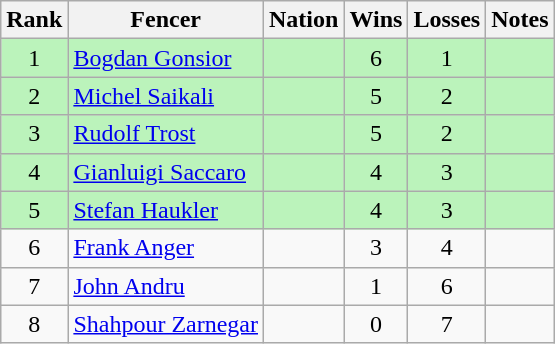<table class="wikitable sortable" style="text-align:center">
<tr>
<th>Rank</th>
<th>Fencer</th>
<th>Nation</th>
<th>Wins</th>
<th>Losses</th>
<th>Notes</th>
</tr>
<tr bgcolor=bbf3bb>
<td>1</td>
<td align=left><a href='#'>Bogdan Gonsior</a></td>
<td align=left></td>
<td>6</td>
<td>1</td>
<td></td>
</tr>
<tr bgcolor=bbf3bb>
<td>2</td>
<td align=left><a href='#'>Michel Saikali</a></td>
<td align=left></td>
<td>5</td>
<td>2</td>
<td></td>
</tr>
<tr bgcolor=bbf3bb>
<td>3</td>
<td align=left><a href='#'>Rudolf Trost</a></td>
<td align=left></td>
<td>5</td>
<td>2</td>
<td></td>
</tr>
<tr bgcolor=bbf3bb>
<td>4</td>
<td align=left><a href='#'>Gianluigi Saccaro</a></td>
<td align=left></td>
<td>4</td>
<td>3</td>
<td></td>
</tr>
<tr bgcolor=bbf3bb>
<td>5</td>
<td align=left><a href='#'>Stefan Haukler</a></td>
<td align=left></td>
<td>4</td>
<td>3</td>
<td></td>
</tr>
<tr>
<td>6</td>
<td align=left><a href='#'>Frank Anger</a></td>
<td align=left></td>
<td>3</td>
<td>4</td>
<td></td>
</tr>
<tr>
<td>7</td>
<td align=left><a href='#'>John Andru</a></td>
<td align=left></td>
<td>1</td>
<td>6</td>
<td></td>
</tr>
<tr>
<td>8</td>
<td align=left><a href='#'>Shahpour Zarnegar</a></td>
<td align=left></td>
<td>0</td>
<td>7</td>
<td></td>
</tr>
</table>
